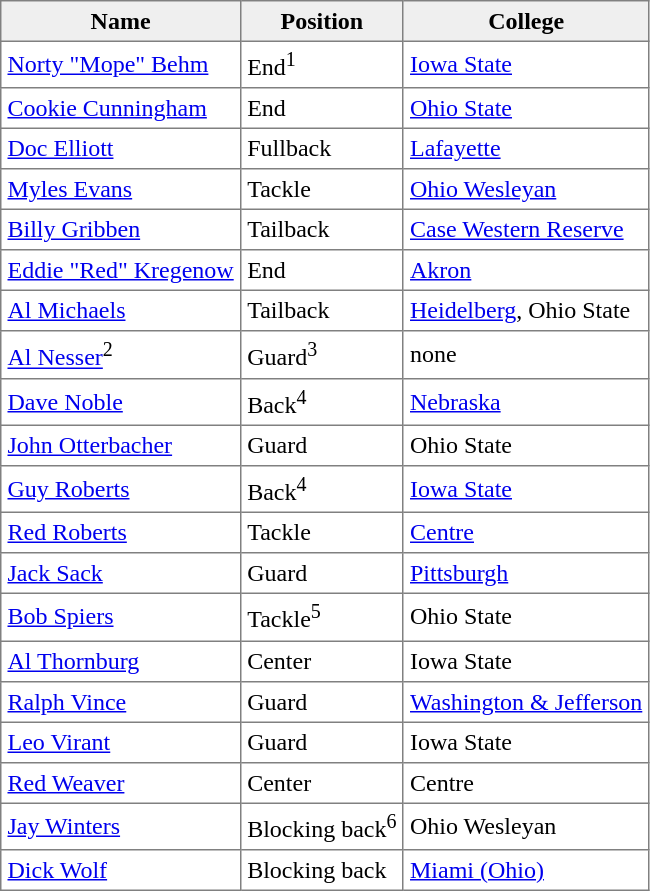<table class="toccolours" border="1" cellpadding="4" cellspacing="2" style="border-collapse: collapse;">
<tr bgcolor="#efefef">
<th>Name</th>
<th>Position</th>
<th>College</th>
</tr>
<tr>
<td><a href='#'>Norty "Mope" Behm</a></td>
<td>End<sup>1</sup></td>
<td><a href='#'>Iowa State</a></td>
</tr>
<tr>
<td><a href='#'>Cookie Cunningham</a></td>
<td>End</td>
<td><a href='#'>Ohio State</a></td>
</tr>
<tr>
<td><a href='#'>Doc Elliott</a></td>
<td>Fullback</td>
<td><a href='#'>Lafayette</a></td>
</tr>
<tr>
<td><a href='#'>Myles Evans</a></td>
<td>Tackle</td>
<td><a href='#'>Ohio Wesleyan</a></td>
</tr>
<tr>
<td><a href='#'>Billy Gribben</a></td>
<td>Tailback</td>
<td><a href='#'>Case Western Reserve</a></td>
</tr>
<tr>
<td><a href='#'>Eddie "Red" Kregenow</a></td>
<td>End</td>
<td><a href='#'>Akron</a></td>
</tr>
<tr>
<td><a href='#'>Al Michaels</a></td>
<td>Tailback</td>
<td><a href='#'>Heidelberg</a>, Ohio State</td>
</tr>
<tr>
<td><a href='#'>Al Nesser</a><sup>2</sup></td>
<td>Guard<sup>3</sup></td>
<td>none</td>
</tr>
<tr>
<td><a href='#'>Dave Noble</a></td>
<td>Back<sup>4</sup></td>
<td><a href='#'>Nebraska</a></td>
</tr>
<tr>
<td><a href='#'>John Otterbacher</a></td>
<td>Guard</td>
<td>Ohio State</td>
</tr>
<tr>
<td><a href='#'>Guy Roberts</a></td>
<td>Back<sup>4</sup></td>
<td><a href='#'>Iowa State</a></td>
</tr>
<tr>
<td><a href='#'>Red Roberts</a></td>
<td>Tackle</td>
<td><a href='#'>Centre</a></td>
</tr>
<tr>
<td><a href='#'>Jack Sack</a></td>
<td>Guard</td>
<td><a href='#'>Pittsburgh</a></td>
</tr>
<tr>
<td><a href='#'>Bob Spiers</a></td>
<td>Tackle<sup>5</sup></td>
<td>Ohio State</td>
</tr>
<tr>
<td><a href='#'>Al Thornburg</a></td>
<td>Center</td>
<td>Iowa State</td>
</tr>
<tr>
<td><a href='#'>Ralph Vince</a></td>
<td>Guard</td>
<td><a href='#'>Washington & Jefferson</a></td>
</tr>
<tr>
<td><a href='#'>Leo Virant</a></td>
<td>Guard</td>
<td>Iowa State</td>
</tr>
<tr>
<td><a href='#'>Red Weaver</a></td>
<td>Center</td>
<td>Centre</td>
</tr>
<tr>
<td><a href='#'>Jay Winters</a></td>
<td>Blocking back<sup>6</sup></td>
<td>Ohio Wesleyan</td>
</tr>
<tr>
<td><a href='#'>Dick Wolf</a></td>
<td>Blocking back</td>
<td><a href='#'>Miami (Ohio)</a></td>
</tr>
</table>
